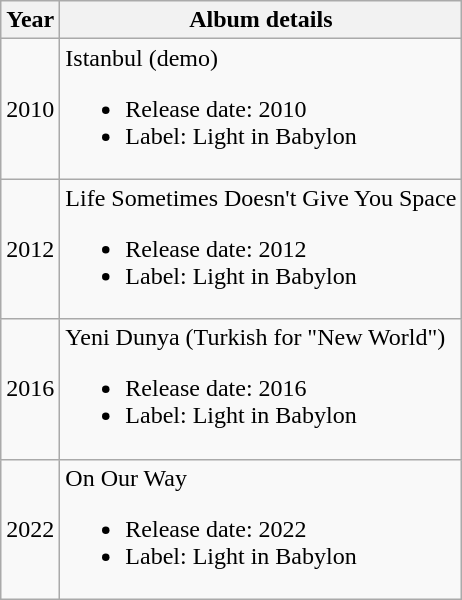<table class="wikitable">
<tr>
<th>Year</th>
<th>Album details</th>
</tr>
<tr>
<td>2010</td>
<td>Istanbul (demo)<br><ul><li>Release date: 2010</li><li>Label: Light in Babylon</li></ul></td>
</tr>
<tr>
<td>2012</td>
<td>Life Sometimes Doesn't Give You Space<br><ul><li>Release date: 2012</li><li>Label: Light in Babylon</li></ul></td>
</tr>
<tr>
<td>2016</td>
<td>Yeni Dunya (Turkish for "New World")<br><ul><li>Release date: 2016</li><li>Label: Light in Babylon</li></ul></td>
</tr>
<tr>
<td>2022</td>
<td>On Our Way<br><ul><li>Release date: 2022</li><li>Label: Light in Babylon</li></ul></td>
</tr>
</table>
